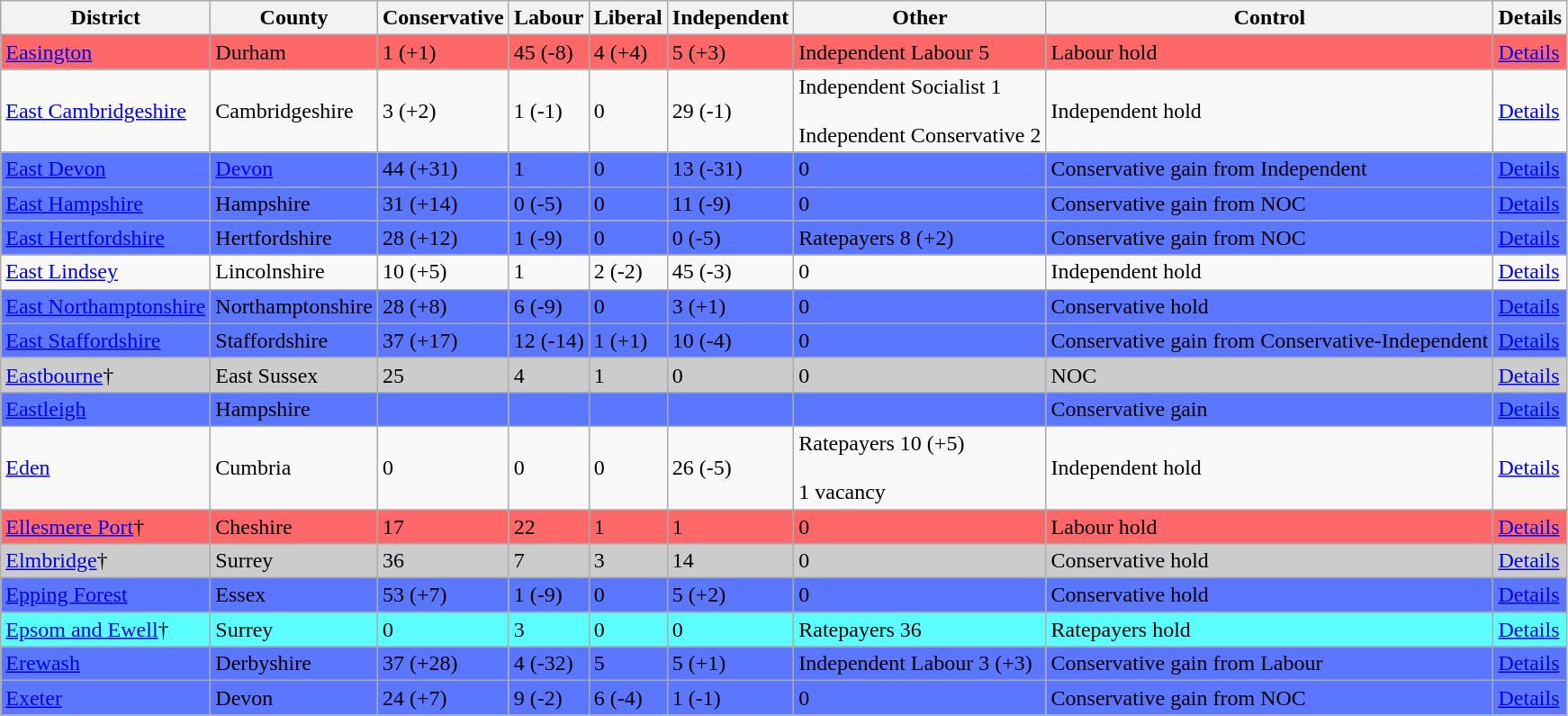<table class="wikitable">
<tr border=1 cellspacing=0 cellpadding=5>
<th>District</th>
<th>County</th>
<th>Conservative</th>
<th>Labour</th>
<th>Liberal</th>
<th>Independent</th>
<th>Other</th>
<th>Control</th>
<th>Details</th>
</tr>
<tr bgcolor=FF6868>
<td><a href='#'>Easington</a></td>
<td County Durham>Durham</td>
<td>1 (+1)</td>
<td>45 (-8)</td>
<td>4 (+4)</td>
<td>5 (+3)</td>
<td>Independent Labour 5</td>
<td>Labour hold</td>
<td><a href='#'>Details</a></td>
</tr>
<tr>
<td><a href='#'>East Cambridgeshire</a></td>
<td>Cambridgeshire</td>
<td>3 (+2)</td>
<td>1 (-1)</td>
<td>0</td>
<td>29 (-1)</td>
<td>Independent Socialist 1<br><br>Independent Conservative 2</td>
<td>Independent hold</td>
<td><a href='#'>Details</a></td>
</tr>
<tr bgcolor=5B76FF>
<td><a href='#'>East Devon</a></td>
<td><a href='#'>Devon</a></td>
<td>44 (+31)</td>
<td>1</td>
<td>0</td>
<td>13 (-31)</td>
<td>0</td>
<td>Conservative gain from Independent</td>
<td><a href='#'>Details</a></td>
</tr>
<tr bgcolor=5B76FF>
<td><a href='#'>East Hampshire</a></td>
<td>Hampshire</td>
<td>31 (+14)</td>
<td>0 (-5)</td>
<td>0</td>
<td>11 (-9)</td>
<td>0</td>
<td>Conservative gain from NOC</td>
<td><a href='#'>Details</a></td>
</tr>
<tr bgcolor=5B76FF>
<td><a href='#'>East Hertfordshire</a></td>
<td>Hertfordshire</td>
<td>28 (+12)</td>
<td>1 (-9)</td>
<td>0</td>
<td>0 (-5)</td>
<td>Ratepayers 8 (+2)</td>
<td>Conservative gain from NOC</td>
<td><a href='#'>Details</a></td>
</tr>
<tr>
<td><a href='#'>East Lindsey</a></td>
<td>Lincolnshire</td>
<td>10 (+5)</td>
<td>1</td>
<td>2 (-2)</td>
<td>45 (-3)</td>
<td>0</td>
<td>Independent hold</td>
<td><a href='#'>Details</a></td>
</tr>
<tr bgcolor=5B76FF>
<td><a href='#'>East Northamptonshire</a></td>
<td>Northamptonshire</td>
<td>28 (+8)</td>
<td>6 (-9)</td>
<td>0</td>
<td>3 (+1)</td>
<td>0</td>
<td>Conservative hold</td>
<td><a href='#'>Details</a></td>
</tr>
<tr bgcolor=5B76FF>
<td><a href='#'>East Staffordshire</a></td>
<td>Staffordshire</td>
<td>37 (+17)</td>
<td>12 (-14)</td>
<td>1 (+1)</td>
<td>10 (-4)</td>
<td>0</td>
<td>Conservative gain from Conservative-Independent</td>
<td><a href='#'>Details</a></td>
</tr>
<tr bgcolor=CCCCCC>
<td><a href='#'>Eastbourne</a>†</td>
<td>East Sussex</td>
<td>25</td>
<td>4</td>
<td>1</td>
<td>0</td>
<td>0</td>
<td>NOC</td>
<td><a href='#'>Details</a></td>
</tr>
<tr bgcolor=5B76FF>
<td><a href='#'>Eastleigh</a></td>
<td>Hampshire</td>
<td></td>
<td></td>
<td></td>
<td></td>
<td></td>
<td>Conservative gain</td>
<td><a href='#'>Details</a></td>
</tr>
<tr>
<td><a href='#'>Eden</a></td>
<td>Cumbria</td>
<td>0</td>
<td>0</td>
<td>0</td>
<td>26 (-5)</td>
<td>Ratepayers 10 (+5)<br><br>1 vacancy</td>
<td>Independent hold</td>
<td><a href='#'>Details</a></td>
</tr>
<tr bgcolor=FF6868>
<td><a href='#'>Ellesmere Port</a>†</td>
<td>Cheshire</td>
<td>17</td>
<td>22</td>
<td>1</td>
<td>1</td>
<td>0</td>
<td>Labour hold</td>
<td><a href='#'>Details</a></td>
</tr>
<tr bgcolor=CCCCCC>
<td><a href='#'>Elmbridge</a>†</td>
<td>Surrey</td>
<td>36</td>
<td>7</td>
<td>3</td>
<td>14</td>
<td>0</td>
<td>Conservative hold</td>
<td><a href='#'>Details</a></td>
</tr>
<tr bgcolor=5B76FF>
<td><a href='#'>Epping Forest</a></td>
<td>Essex</td>
<td>53 (+7)</td>
<td>1 (-9)</td>
<td>0</td>
<td>5 (+2)</td>
<td>0</td>
<td>Conservative hold</td>
<td><a href='#'>Details</a></td>
</tr>
<tr bgcolor=5BFFFF>
<td><a href='#'>Epsom and Ewell</a>†</td>
<td>Surrey</td>
<td>0</td>
<td>3</td>
<td>0</td>
<td>0</td>
<td>Ratepayers 36</td>
<td>Ratepayers hold</td>
<td><a href='#'>Details</a></td>
</tr>
<tr bgcolor=5B76FF>
<td><a href='#'>Erewash</a></td>
<td>Derbyshire</td>
<td>37 (+28)</td>
<td>4 (-32)</td>
<td>5</td>
<td>5 (+1)</td>
<td>Independent Labour 3 (+3)</td>
<td>Conservative gain from Labour</td>
<td><a href='#'>Details</a></td>
</tr>
<tr bgcolor=5B76FF>
<td><a href='#'>Exeter</a></td>
<td>Devon</td>
<td>24 (+7)</td>
<td>9 (-2)</td>
<td>6 (-4)</td>
<td>1 (-1)</td>
<td>0</td>
<td>Conservative gain from NOC</td>
<td><a href='#'>Details</a></td>
</tr>
</table>
